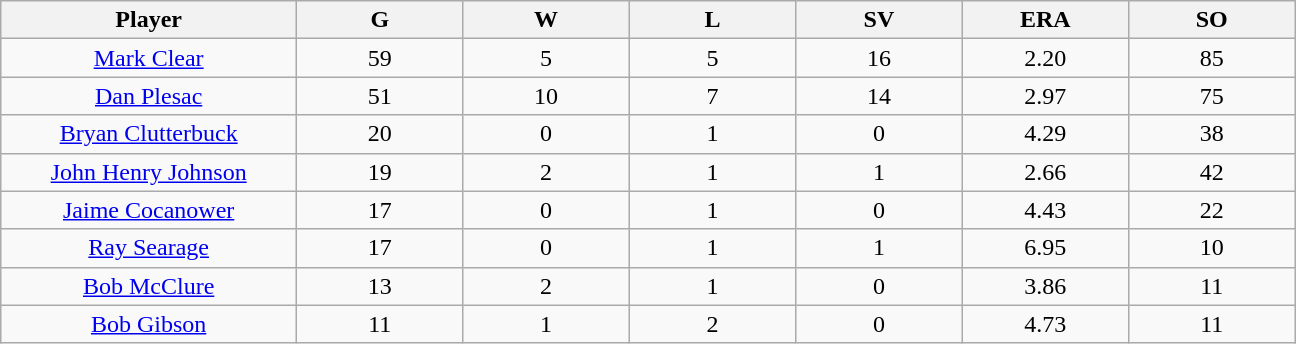<table class="wikitable sortable">
<tr>
<th bgcolor="#DDDDFF" width="16%">Player</th>
<th bgcolor="#DDDDFF" width="9%">G</th>
<th bgcolor="#DDDDFF" width="9%">W</th>
<th bgcolor="#DDDDFF" width="9%">L</th>
<th bgcolor="#DDDDFF" width="9%">SV</th>
<th bgcolor="#DDDDFF" width="9%">ERA</th>
<th bgcolor="#DDDDFF" width="9%">SO</th>
</tr>
<tr align="center">
<td><a href='#'>Mark Clear</a></td>
<td>59</td>
<td>5</td>
<td>5</td>
<td>16</td>
<td>2.20</td>
<td>85</td>
</tr>
<tr align="center">
<td><a href='#'>Dan Plesac</a></td>
<td>51</td>
<td>10</td>
<td>7</td>
<td>14</td>
<td>2.97</td>
<td>75</td>
</tr>
<tr align="center">
<td><a href='#'>Bryan Clutterbuck</a></td>
<td>20</td>
<td>0</td>
<td>1</td>
<td>0</td>
<td>4.29</td>
<td>38</td>
</tr>
<tr align="center">
<td><a href='#'>John Henry Johnson</a></td>
<td>19</td>
<td>2</td>
<td>1</td>
<td>1</td>
<td>2.66</td>
<td>42</td>
</tr>
<tr align="center">
<td><a href='#'>Jaime Cocanower</a></td>
<td>17</td>
<td>0</td>
<td>1</td>
<td>0</td>
<td>4.43</td>
<td>22</td>
</tr>
<tr align="center">
<td><a href='#'>Ray Searage</a></td>
<td>17</td>
<td>0</td>
<td>1</td>
<td>1</td>
<td>6.95</td>
<td>10</td>
</tr>
<tr align="center">
<td><a href='#'>Bob McClure</a></td>
<td>13</td>
<td>2</td>
<td>1</td>
<td>0</td>
<td>3.86</td>
<td>11</td>
</tr>
<tr align="center">
<td><a href='#'>Bob Gibson</a></td>
<td>11</td>
<td>1</td>
<td>2</td>
<td>0</td>
<td>4.73</td>
<td>11</td>
</tr>
</table>
